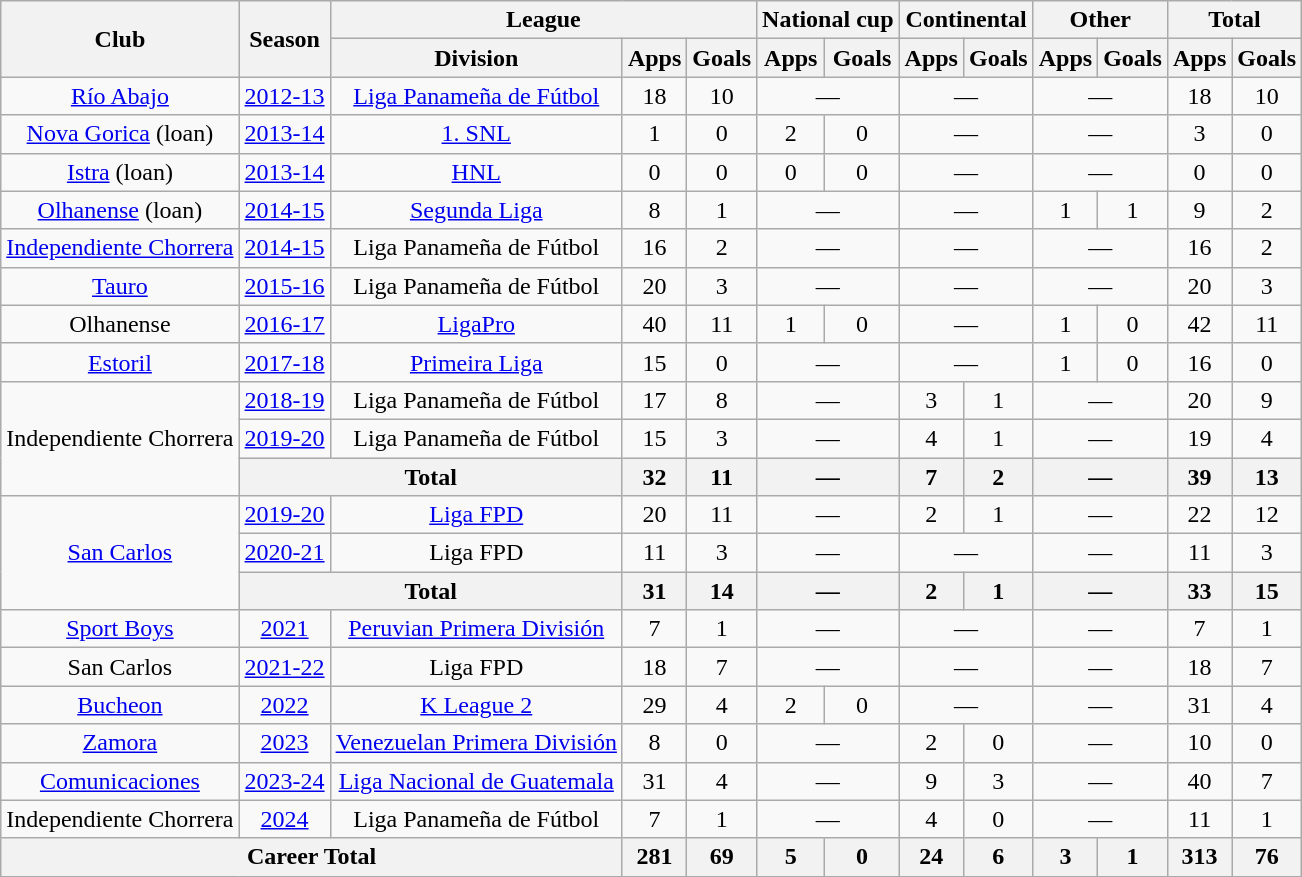<table class="wikitable" style="text-align: center;">
<tr>
<th rowspan="2">Club</th>
<th rowspan="2">Season</th>
<th colspan="3">League</th>
<th colspan="2">National cup</th>
<th colspan="2">Continental</th>
<th colspan="2">Other</th>
<th colspan="2">Total</th>
</tr>
<tr>
<th>Division</th>
<th>Apps</th>
<th>Goals</th>
<th>Apps</th>
<th>Goals</th>
<th>Apps</th>
<th>Goals</th>
<th>Apps</th>
<th>Goals</th>
<th>Apps</th>
<th>Goals</th>
</tr>
<tr>
<td><a href='#'>Río Abajo</a></td>
<td><a href='#'>2012-13</a></td>
<td><a href='#'>Liga Panameña de Fútbol</a></td>
<td>18</td>
<td>10</td>
<td colspan="2">—</td>
<td colspan="2">—</td>
<td colspan="2">—</td>
<td>18</td>
<td>10</td>
</tr>
<tr>
<td><a href='#'>Nova Gorica</a> (loan)</td>
<td><a href='#'>2013-14</a></td>
<td><a href='#'>1. SNL</a></td>
<td>1</td>
<td>0</td>
<td>2</td>
<td>0</td>
<td colspan="2">—</td>
<td colspan="2">—</td>
<td>3</td>
<td>0</td>
</tr>
<tr>
<td><a href='#'>Istra</a> (loan)</td>
<td><a href='#'>2013-14</a></td>
<td><a href='#'>HNL</a></td>
<td>0</td>
<td>0</td>
<td>0</td>
<td>0</td>
<td colspan="2">—</td>
<td colspan="2">—</td>
<td>0</td>
<td>0</td>
</tr>
<tr>
<td><a href='#'>Olhanense</a> (loan)</td>
<td><a href='#'>2014-15</a></td>
<td><a href='#'>Segunda Liga</a></td>
<td>8</td>
<td>1</td>
<td colspan="2">—</td>
<td colspan="2">—</td>
<td>1</td>
<td>1</td>
<td>9</td>
<td>2</td>
</tr>
<tr>
<td><a href='#'>Independiente Chorrera</a></td>
<td><a href='#'>2014-15</a></td>
<td>Liga Panameña de Fútbol</td>
<td>16</td>
<td>2</td>
<td colspan="2">—</td>
<td colspan="2">—</td>
<td colspan="2">—</td>
<td>16</td>
<td>2</td>
</tr>
<tr>
<td><a href='#'>Tauro</a></td>
<td><a href='#'>2015-16</a></td>
<td>Liga Panameña de Fútbol</td>
<td>20</td>
<td>3</td>
<td colspan="2">—</td>
<td colspan="2">—</td>
<td colspan="2">—</td>
<td>20</td>
<td>3</td>
</tr>
<tr>
<td>Olhanense</td>
<td><a href='#'>2016-17</a></td>
<td><a href='#'>LigaPro</a></td>
<td>40</td>
<td>11</td>
<td>1</td>
<td>0</td>
<td colspan="2">—</td>
<td>1</td>
<td>0</td>
<td>42</td>
<td>11</td>
</tr>
<tr>
<td><a href='#'>Estoril</a></td>
<td><a href='#'>2017-18</a></td>
<td><a href='#'>Primeira Liga</a></td>
<td>15</td>
<td>0</td>
<td colspan="2">—</td>
<td colspan="2">—</td>
<td>1</td>
<td>0</td>
<td>16</td>
<td>0</td>
</tr>
<tr>
<td rowspan="3">Independiente Chorrera</td>
<td><a href='#'>2018-19</a></td>
<td>Liga Panameña de Fútbol</td>
<td>17</td>
<td>8</td>
<td colspan="2">—</td>
<td>3</td>
<td>1</td>
<td colspan="2">—</td>
<td>20</td>
<td>9</td>
</tr>
<tr>
<td><a href='#'>2019-20</a></td>
<td>Liga Panameña de Fútbol</td>
<td>15</td>
<td>3</td>
<td colspan="2">—</td>
<td>4</td>
<td>1</td>
<td colspan="2">—</td>
<td>19</td>
<td>4</td>
</tr>
<tr>
<th colspan="2">Total</th>
<th>32</th>
<th>11</th>
<th colspan="2">—</th>
<th>7</th>
<th>2</th>
<th colspan="2">—</th>
<th>39</th>
<th>13</th>
</tr>
<tr>
<td rowspan="3"><a href='#'>San Carlos</a></td>
<td><a href='#'>2019-20</a></td>
<td><a href='#'>Liga FPD</a></td>
<td>20</td>
<td>11</td>
<td colspan="2">—</td>
<td>2</td>
<td>1</td>
<td colspan="2">—</td>
<td>22</td>
<td>12</td>
</tr>
<tr>
<td><a href='#'>2020-21</a></td>
<td>Liga FPD</td>
<td>11</td>
<td>3</td>
<td colspan="2">—</td>
<td colspan="2">—</td>
<td colspan="2">—</td>
<td>11</td>
<td>3</td>
</tr>
<tr>
<th colspan="2">Total</th>
<th>31</th>
<th>14</th>
<th colspan="2">—</th>
<th>2</th>
<th>1</th>
<th colspan="2">—</th>
<th>33</th>
<th>15</th>
</tr>
<tr>
<td><a href='#'>Sport Boys</a></td>
<td><a href='#'>2021</a></td>
<td><a href='#'>Peruvian Primera División</a></td>
<td>7</td>
<td>1</td>
<td colspan="2">—</td>
<td colspan="2">—</td>
<td colspan="2">—</td>
<td>7</td>
<td>1</td>
</tr>
<tr>
<td>San Carlos</td>
<td><a href='#'>2021-22</a></td>
<td>Liga FPD</td>
<td>18</td>
<td>7</td>
<td colspan="2">—</td>
<td colspan="2">—</td>
<td colspan="2">—</td>
<td>18</td>
<td>7</td>
</tr>
<tr>
<td><a href='#'>Bucheon</a></td>
<td><a href='#'>2022</a></td>
<td><a href='#'>K League 2</a></td>
<td>29</td>
<td>4</td>
<td>2</td>
<td>0</td>
<td colspan="2">—</td>
<td colspan="2">—</td>
<td>31</td>
<td>4</td>
</tr>
<tr>
<td><a href='#'>Zamora</a></td>
<td><a href='#'>2023</a></td>
<td><a href='#'>Venezuelan Primera División</a></td>
<td>8</td>
<td>0</td>
<td colspan="2">—</td>
<td>2</td>
<td>0</td>
<td colspan="2">—</td>
<td>10</td>
<td>0</td>
</tr>
<tr>
<td><a href='#'>Comunicaciones</a></td>
<td><a href='#'>2023-24</a></td>
<td><a href='#'>Liga Nacional de Guatemala</a></td>
<td>31</td>
<td>4</td>
<td colspan="2">—</td>
<td>9</td>
<td>3</td>
<td colspan="2">—</td>
<td>40</td>
<td>7</td>
</tr>
<tr>
<td>Independiente Chorrera</td>
<td><a href='#'>2024</a></td>
<td>Liga Panameña de Fútbol</td>
<td>7</td>
<td>1</td>
<td colspan="2">—</td>
<td>4</td>
<td>0</td>
<td colspan="2">—</td>
<td>11</td>
<td>1</td>
</tr>
<tr>
<th colspan="3">Career Total</th>
<th>281</th>
<th>69</th>
<th>5</th>
<th>0</th>
<th>24</th>
<th>6</th>
<th>3</th>
<th>1</th>
<th>313</th>
<th>76</th>
</tr>
</table>
